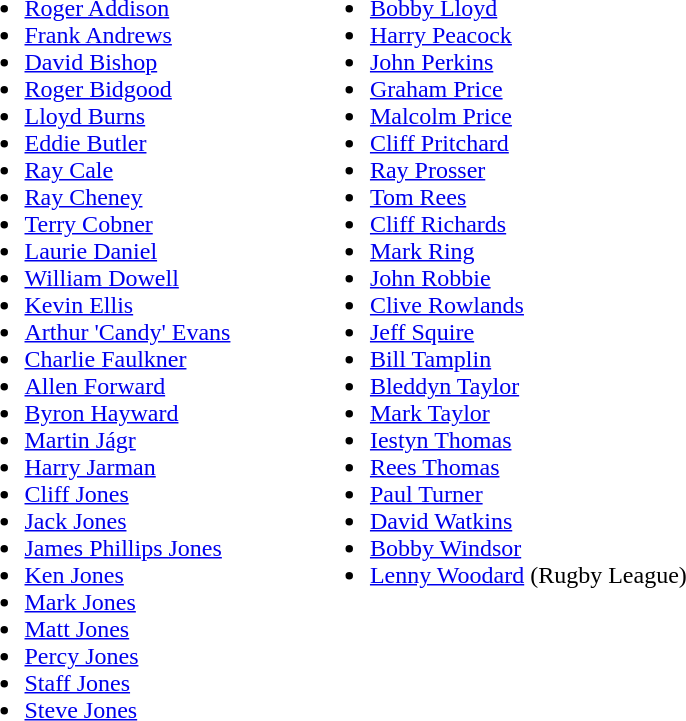<table>
<tr>
<td valign="top"><br><ul><li> <a href='#'>Roger Addison</a></li><li> <a href='#'>Frank Andrews</a></li><li> <a href='#'>David Bishop</a></li><li> <a href='#'>Roger Bidgood</a></li><li> <a href='#'>Lloyd Burns</a></li><li> <a href='#'>Eddie Butler</a></li><li> <a href='#'>Ray Cale</a></li><li> <a href='#'>Ray Cheney</a></li><li> <a href='#'>Terry Cobner</a></li><li> <a href='#'>Laurie Daniel</a></li><li> <a href='#'>William Dowell</a></li><li> <a href='#'>Kevin Ellis</a></li><li> <a href='#'>Arthur 'Candy' Evans</a></li><li> <a href='#'>Charlie Faulkner</a></li><li> <a href='#'>Allen Forward</a></li><li> <a href='#'>Byron Hayward</a></li><li> <a href='#'>Martin Jágr</a></li><li> <a href='#'>Harry Jarman</a></li><li> <a href='#'>Cliff Jones</a></li><li> <a href='#'>Jack Jones</a></li><li> <a href='#'>James Phillips Jones</a></li><li> <a href='#'>Ken Jones</a></li><li> <a href='#'>Mark Jones</a></li><li> <a href='#'>Matt Jones</a></li><li> <a href='#'>Percy Jones</a></li><li> <a href='#'>Staff Jones</a></li><li> <a href='#'>Steve Jones</a></li></ul></td>
<td width="45"> </td>
<td valign="top"><br><ul><li> <a href='#'>Bobby Lloyd</a></li><li> <a href='#'>Harry Peacock</a></li><li> <a href='#'>John Perkins</a></li><li> <a href='#'>Graham Price</a></li><li> <a href='#'>Malcolm Price</a></li><li> <a href='#'>Cliff Pritchard</a></li><li> <a href='#'>Ray Prosser</a></li><li> <a href='#'>Tom Rees</a></li><li> <a href='#'>Cliff Richards</a></li><li> <a href='#'>Mark Ring</a></li><li> <a href='#'>John Robbie</a></li><li> <a href='#'>Clive Rowlands</a></li><li> <a href='#'>Jeff Squire</a></li><li> <a href='#'>Bill Tamplin</a></li><li> <a href='#'>Bleddyn Taylor</a></li><li> <a href='#'>Mark Taylor</a></li><li> <a href='#'>Iestyn Thomas</a></li><li> <a href='#'>Rees Thomas</a></li><li> <a href='#'>Paul Turner</a></li><li> <a href='#'>David Watkins</a></li><li> <a href='#'>Bobby Windsor</a></li><li> <a href='#'>Lenny Woodard</a> (Rugby League)</li></ul></td>
<td width="45"> </td>
</tr>
</table>
